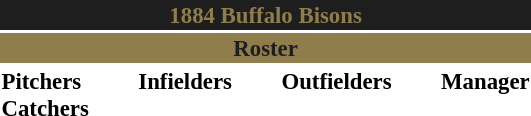<table class="toccolours" style="font-size: 95%;">
<tr>
<th colspan="10" style="background-color: #1E1E1E; color: #8F7D4B; text-align: center;">1884 Buffalo Bisons</th>
</tr>
<tr>
<td colspan="10" style="background-color: #8F7D4B; color: #1E1E1E; text-align: center;"><strong>Roster</strong></td>
</tr>
<tr>
<td valign="top"><strong>Pitchers</strong><br>


<strong>Catchers</strong>

</td>
<td width="25px"></td>
<td valign="top"><strong>Infielders</strong><br>



</td>
<td width="25px"></td>
<td valign="top"><strong>Outfielders</strong><br>



</td>
<td width="25px"></td>
<td valign="top"><strong>Manager</strong><br></td>
</tr>
</table>
